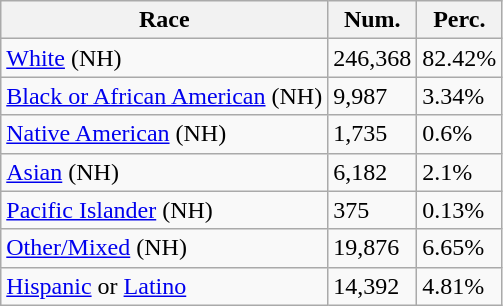<table class="wikitable">
<tr>
<th>Race</th>
<th>Num.</th>
<th>Perc.</th>
</tr>
<tr>
<td><a href='#'>White</a> (NH)</td>
<td>246,368</td>
<td>82.42%</td>
</tr>
<tr>
<td><a href='#'>Black or African American</a> (NH)</td>
<td>9,987</td>
<td>3.34%</td>
</tr>
<tr>
<td><a href='#'>Native American</a> (NH)</td>
<td>1,735</td>
<td>0.6%</td>
</tr>
<tr>
<td><a href='#'>Asian</a> (NH)</td>
<td>6,182</td>
<td>2.1%</td>
</tr>
<tr>
<td><a href='#'>Pacific Islander</a> (NH)</td>
<td>375</td>
<td>0.13%</td>
</tr>
<tr>
<td><a href='#'>Other/Mixed</a> (NH)</td>
<td>19,876</td>
<td>6.65%</td>
</tr>
<tr>
<td><a href='#'>Hispanic</a> or <a href='#'>Latino</a></td>
<td>14,392</td>
<td>4.81%</td>
</tr>
</table>
